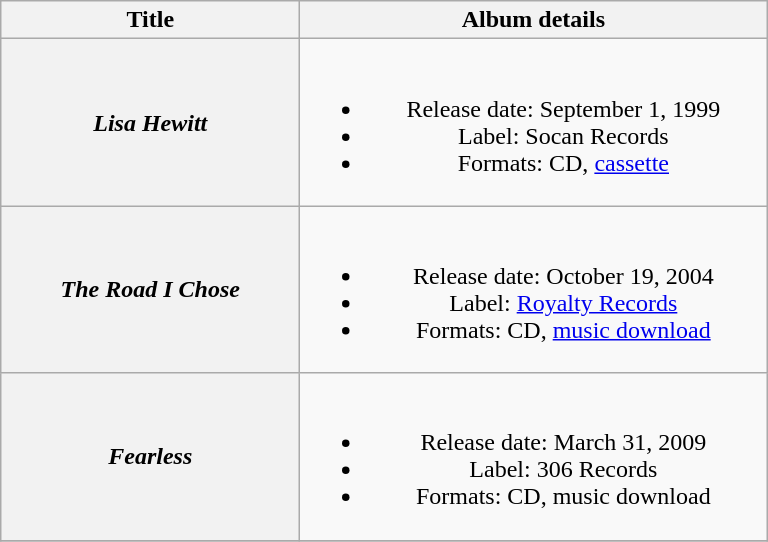<table class="wikitable plainrowheaders" style="text-align:center;">
<tr>
<th style="width:12em;">Title</th>
<th style="width:19em;">Album details</th>
</tr>
<tr>
<th scope="row"><em>Lisa Hewitt</em></th>
<td><br><ul><li>Release date: September 1, 1999</li><li>Label: Socan Records</li><li>Formats: CD, <a href='#'>cassette</a></li></ul></td>
</tr>
<tr>
<th scope="row"><em>The Road I Chose</em></th>
<td><br><ul><li>Release date: October 19, 2004</li><li>Label: <a href='#'>Royalty Records</a></li><li>Formats: CD, <a href='#'>music download</a></li></ul></td>
</tr>
<tr>
<th scope="row"><em>Fearless</em></th>
<td><br><ul><li>Release date: March 31, 2009</li><li>Label: 306 Records</li><li>Formats: CD, music download</li></ul></td>
</tr>
<tr>
</tr>
</table>
